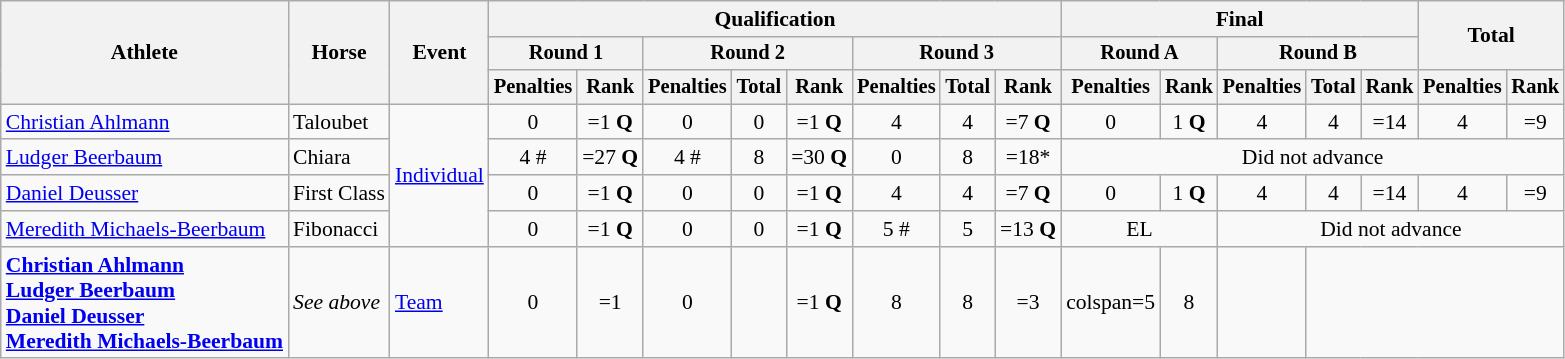<table class="wikitable" style="font-size:90%">
<tr>
<th rowspan="3">Athlete</th>
<th rowspan="3">Horse</th>
<th rowspan="3">Event</th>
<th colspan="8">Qualification</th>
<th colspan="5">Final</th>
<th rowspan=2 colspan="2">Total</th>
</tr>
<tr style="font-size:95%">
<th colspan="2">Round 1</th>
<th colspan="3">Round 2</th>
<th colspan="3">Round 3</th>
<th colspan="2">Round A</th>
<th colspan="3">Round B</th>
</tr>
<tr style="font-size:95%">
<th>Penalties</th>
<th>Rank</th>
<th>Penalties</th>
<th>Total</th>
<th>Rank</th>
<th>Penalties</th>
<th>Total</th>
<th>Rank</th>
<th>Penalties</th>
<th>Rank</th>
<th>Penalties</th>
<th>Total</th>
<th>Rank</th>
<th>Penalties</th>
<th>Rank</th>
</tr>
<tr align=center>
<td align=left><a href='#'>Christian Ahlmann</a></td>
<td align=left>Taloubet</td>
<td align=left rowspan=4><a href='#'>Individual</a></td>
<td>0</td>
<td>=1 <strong>Q</strong></td>
<td>0</td>
<td>0</td>
<td>=1 <strong>Q</strong></td>
<td>4</td>
<td>4</td>
<td>=7 <strong>Q</strong></td>
<td>0</td>
<td>1 <strong>Q</strong></td>
<td>4</td>
<td>4</td>
<td>=14</td>
<td>4</td>
<td>=9</td>
</tr>
<tr align=center>
<td align=left><a href='#'>Ludger Beerbaum</a></td>
<td align=left>Chiara</td>
<td>4 #</td>
<td>=27 <strong>Q</strong></td>
<td>4 #</td>
<td>8</td>
<td>=30 <strong>Q</strong></td>
<td>0</td>
<td>8</td>
<td>=18*</td>
<td colspan=7>Did not advance</td>
</tr>
<tr align=center>
<td align=left><a href='#'>Daniel Deusser</a></td>
<td align=left>First Class</td>
<td>0</td>
<td>=1 <strong>Q</strong></td>
<td>0</td>
<td>0</td>
<td>=1 <strong>Q</strong></td>
<td>4</td>
<td>4</td>
<td>=7 <strong>Q</strong></td>
<td>0</td>
<td>1 <strong>Q</strong></td>
<td>4</td>
<td>4</td>
<td>=14</td>
<td>4</td>
<td>=9</td>
</tr>
<tr align=center>
<td align=left><a href='#'>Meredith Michaels-Beerbaum</a></td>
<td align=left>Fibonacci</td>
<td>0</td>
<td>=1 <strong>Q</strong></td>
<td>0</td>
<td>0</td>
<td>=1 <strong>Q</strong></td>
<td>5 #</td>
<td>5</td>
<td>=13 <strong>Q</strong></td>
<td colspan=2>EL</td>
<td colspan=5>Did not advance</td>
</tr>
<tr align=center>
<td align=left><strong><a href='#'>Christian Ahlmann</a><br><a href='#'>Ludger Beerbaum</a><br><a href='#'>Daniel Deusser</a><br><a href='#'>Meredith Michaels-Beerbaum</a></strong></td>
<td align=left><em>See above</em></td>
<td align=left><a href='#'>Team</a></td>
<td>0</td>
<td>=1</td>
<td>0</td>
<td></td>
<td>=1 <strong>Q</strong></td>
<td>8</td>
<td>8</td>
<td>=3</td>
<td>colspan=5 </td>
<td>8</td>
<td></td>
</tr>
</table>
